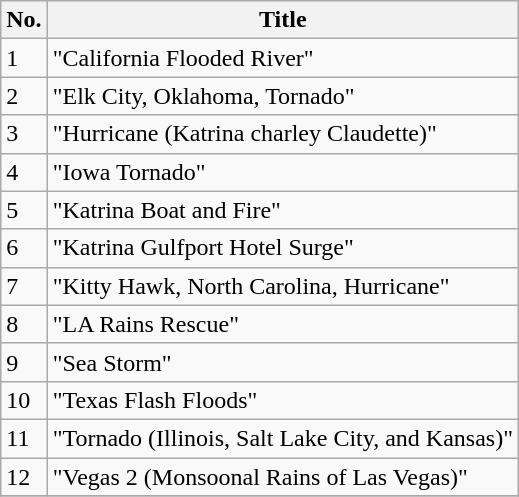<table class="wikitable">
<tr>
<th>No.</th>
<th>Title</th>
</tr>
<tr>
<td>1</td>
<td>"California Flooded River"</td>
</tr>
<tr>
<td>2</td>
<td>"Elk City, Oklahoma, Tornado"</td>
</tr>
<tr>
<td>3</td>
<td>"Hurricane (Katrina charley Claudette)"</td>
</tr>
<tr>
<td>4</td>
<td>"Iowa Tornado"</td>
</tr>
<tr>
<td>5</td>
<td>"Katrina Boat and Fire"</td>
</tr>
<tr>
<td>6</td>
<td>"Katrina Gulfport Hotel Surge"</td>
</tr>
<tr>
<td>7</td>
<td>"Kitty Hawk, North Carolina, Hurricane"</td>
</tr>
<tr>
<td>8</td>
<td>"LA Rains Rescue"</td>
</tr>
<tr>
<td>9</td>
<td>"Sea Storm"</td>
</tr>
<tr>
<td>10</td>
<td>"Texas Flash Floods"</td>
</tr>
<tr>
<td>11</td>
<td>"Tornado (Illinois, Salt Lake City, and Kansas)"</td>
</tr>
<tr>
<td>12</td>
<td>"Vegas 2 (Monsoonal Rains of Las Vegas)"</td>
</tr>
<tr>
</tr>
</table>
